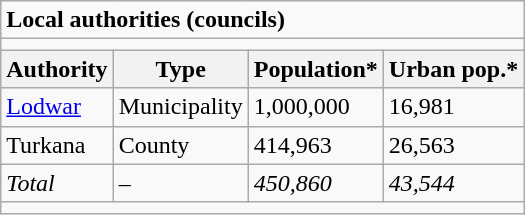<table class="wikitable">
<tr>
<td colspan="4"><strong>Local authorities (councils)</strong></td>
</tr>
<tr>
<td colspan="4"></td>
</tr>
<tr>
<th>Authority</th>
<th>Type</th>
<th>Population*</th>
<th>Urban pop.*</th>
</tr>
<tr>
<td><a href='#'>Lodwar</a></td>
<td>Municipality</td>
<td>1,000,000</td>
<td>16,981</td>
</tr>
<tr>
<td>Turkana</td>
<td>County</td>
<td>414,963</td>
<td>26,563</td>
</tr>
<tr>
<td><em>Total</em></td>
<td>–</td>
<td><em>450,860</em></td>
<td><em>43,544</em></td>
</tr>
<tr>
<td colspan="4"></td>
</tr>
</table>
